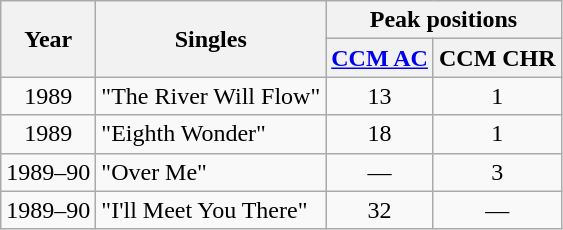<table class="wikitable">
<tr>
<th rowspan="2">Year</th>
<th rowspan="2">Singles</th>
<th colspan="2">Peak positions</th>
</tr>
<tr>
<th><a href='#'>CCM AC</a><br></th>
<th>CCM CHR<br></th>
</tr>
<tr>
<td align="center">1989</td>
<td>"The River Will Flow"</td>
<td align="center">13</td>
<td align="center">1</td>
</tr>
<tr>
<td align="center">1989</td>
<td>"Eighth Wonder"</td>
<td align="center">18</td>
<td align="center">1</td>
</tr>
<tr>
<td>1989–90</td>
<td>"Over Me"</td>
<td align="center">—</td>
<td align="center">3</td>
</tr>
<tr>
<td>1989–90</td>
<td>"I'll Meet You There"</td>
<td align="center">32</td>
<td align="center">—</td>
</tr>
</table>
